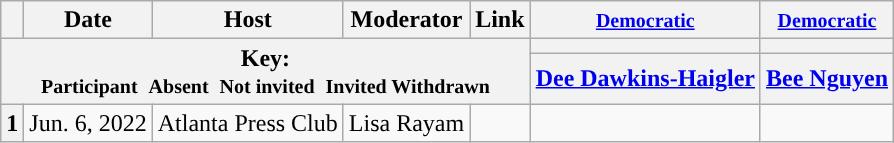<table class="wikitable" style="text-align:center;">
<tr>
<th scope="col"></th>
<th scope="col">Date</th>
<th scope="col">Host</th>
<th scope="col">Moderator</th>
<th scope="col">Link</th>
<th scope="col"><small><a href='#'>Democratic</a></small></th>
<th scope="col"><small><a href='#'>Democratic</a></small></th>
</tr>
<tr>
<th colspan="5" rowspan="2">Key:<br> <small>Participant </small>  <small>Absent </small>  <small>Not invited </small>  <small>Invited  Withdrawn</small></th>
<th scope="col" style="background:"></th>
<th scope="col" style="background:"></th>
</tr>
<tr>
<th scope="col"><a href='#'>Dee Dawkins-Haigler</a></th>
<th scope="col"><a href='#'>Bee Nguyen</a></th>
</tr>
<tr>
<th>1</th>
<td style="white-space:nowrap;">Jun. 6, 2022</td>
<td style="white-space:nowrap;">Atlanta Press Club</td>
<td style="white-space:nowrap;">Lisa Rayam</td>
<td style="white-space:nowrap;"></td>
<td></td>
<td></td>
</tr>
</table>
